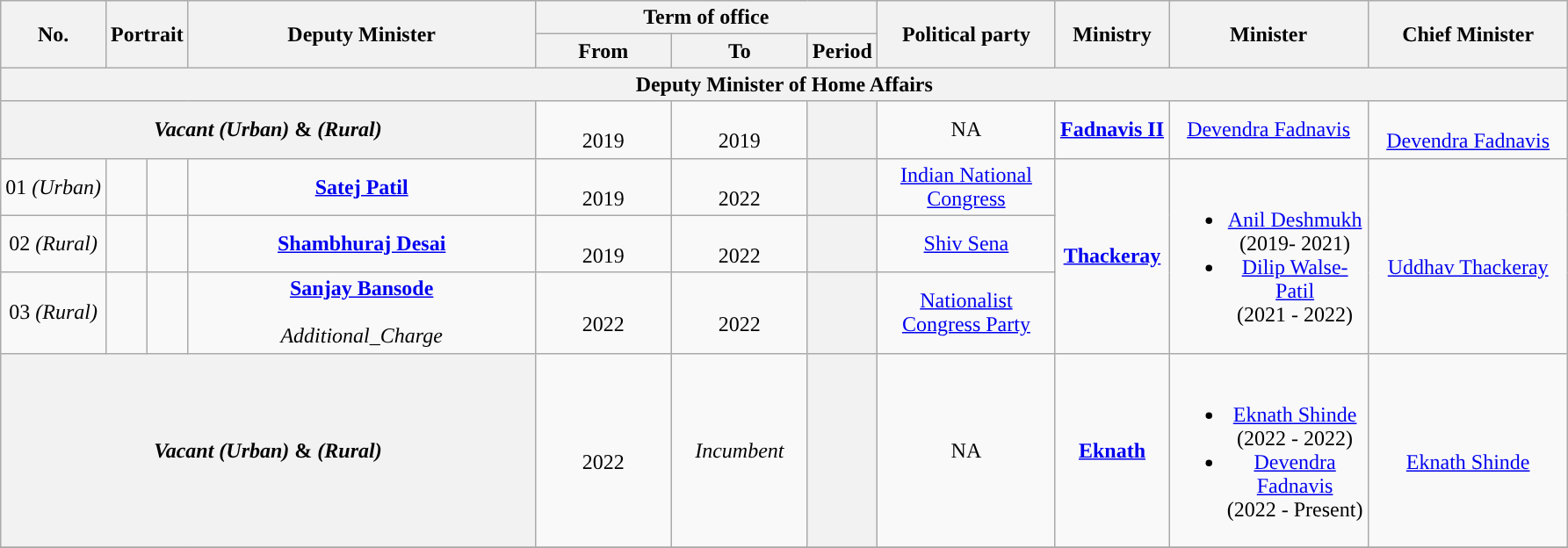<table class="wikitable" style="text-align:center">
<tr>
<th rowspan="2">No.</th>
<th rowspan="2" colspan="2">Portrait</th>
<th rowspan="2" style="width:16em">Deputy Minister<br></th>
<th colspan="3">Term of office</th>
<th rowspan="2" style="width:8em">Political party</th>
<th rowspan="2">Ministry</th>
<th rowspan="2" style="width:9em">Minister</th>
<th rowspan="2" style="width:9em">Chief Minister</th>
</tr>
<tr>
<th style="width:6em">From</th>
<th style="width:6em">To</th>
<th>Period</th>
</tr>
<tr>
<th colspan="11">Deputy Minister of Home Affairs</th>
</tr>
<tr>
<th colspan="04"><strong><em>Vacant</em></strong> <em>(Urban)</em> & <em>(Rural)</em></th>
<td><br>2019</td>
<td><br>2019</td>
<th></th>
<td>NA</td>
<td rowspan="1"><a href='#'><strong>Fadnavis II</strong></a></td>
<td><a href='#'>Devendra Fadnavis</a></td>
<td rowspan="1"> <br><a href='#'>Devendra Fadnavis</a></td>
</tr>
<tr>
<td>01 <em>(Urban)</em></td>
<td style="color:inherit;background:"></td>
<td></td>
<td><strong><a href='#'>Satej Patil</a></strong> <br> </td>
<td><br>2019</td>
<td><br>2022</td>
<th></th>
<td><a href='#'>Indian National Congress</a></td>
<td rowspan="3"><a href='#'><strong>Thackeray</strong></a></td>
<td rowspan="3"><br><ul><li><a href='#'>Anil Deshmukh</a> <br>(2019- 2021)</li><li><a href='#'>Dilip Walse-Patil</a> <br>(2021 - 2022)</li></ul></td>
<td rowspan="3"> <br><a href='#'>Uddhav Thackeray</a></td>
</tr>
<tr>
<td>02 <em>(Rural)</em></td>
<td style="color:inherit;background:"></td>
<td></td>
<td><strong><a href='#'>Shambhuraj Desai</a></strong> <br> </td>
<td><br>2019</td>
<td><br>2022</td>
<th></th>
<td><a href='#'>Shiv Sena</a></td>
</tr>
<tr>
<td>03 <em>(Rural)</em></td>
<td style="color:inherit;background:"></td>
<td></td>
<td><strong><a href='#'>Sanjay Bansode</a></strong> <br> <br><em>Additional_Charge</em></td>
<td><br>2022</td>
<td><br>2022</td>
<th></th>
<td><a href='#'>Nationalist Congress Party</a></td>
</tr>
<tr>
<th colspan="04"><strong><em>Vacant </em></strong> <em>(Urban)</em> & <em>(Rural)</em></th>
<td><br>2022</td>
<td><em>Incumbent</em></td>
<th></th>
<td>NA</td>
<td rowspan="1"><a href='#'><strong>Eknath</strong></a></td>
<td><br><ul><li><a href='#'>Eknath Shinde</a><br>(2022 - 2022)</li><li><a href='#'>Devendra Fadnavis</a><br> (2022 - Present)</li></ul></td>
<td rowspan="1"> <br><a href='#'>Eknath Shinde</a></td>
</tr>
<tr>
</tr>
</table>
